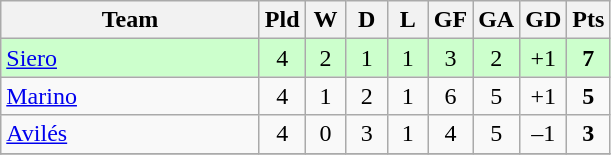<table class="wikitable" style="text-align: center;">
<tr>
<th width=165>Team</th>
<th width=20>Pld</th>
<th width=20>W</th>
<th width=20>D</th>
<th width=20>L</th>
<th width=20>GF</th>
<th width=20>GA</th>
<th width=20>GD</th>
<th width=20>Pts</th>
</tr>
<tr bgcolor=#ccffcc>
<td align=left><a href='#'>Siero</a></td>
<td>4</td>
<td>2</td>
<td>1</td>
<td>1</td>
<td>3</td>
<td>2</td>
<td>+1</td>
<td><strong>7</strong></td>
</tr>
<tr>
<td align=left><a href='#'>Marino</a></td>
<td>4</td>
<td>1</td>
<td>2</td>
<td>1</td>
<td>6</td>
<td>5</td>
<td>+1</td>
<td><strong>5</strong></td>
</tr>
<tr>
<td align=left><a href='#'>Avilés</a></td>
<td>4</td>
<td>0</td>
<td>3</td>
<td>1</td>
<td>4</td>
<td>5</td>
<td>–1</td>
<td><strong>3</strong></td>
</tr>
<tr>
</tr>
</table>
